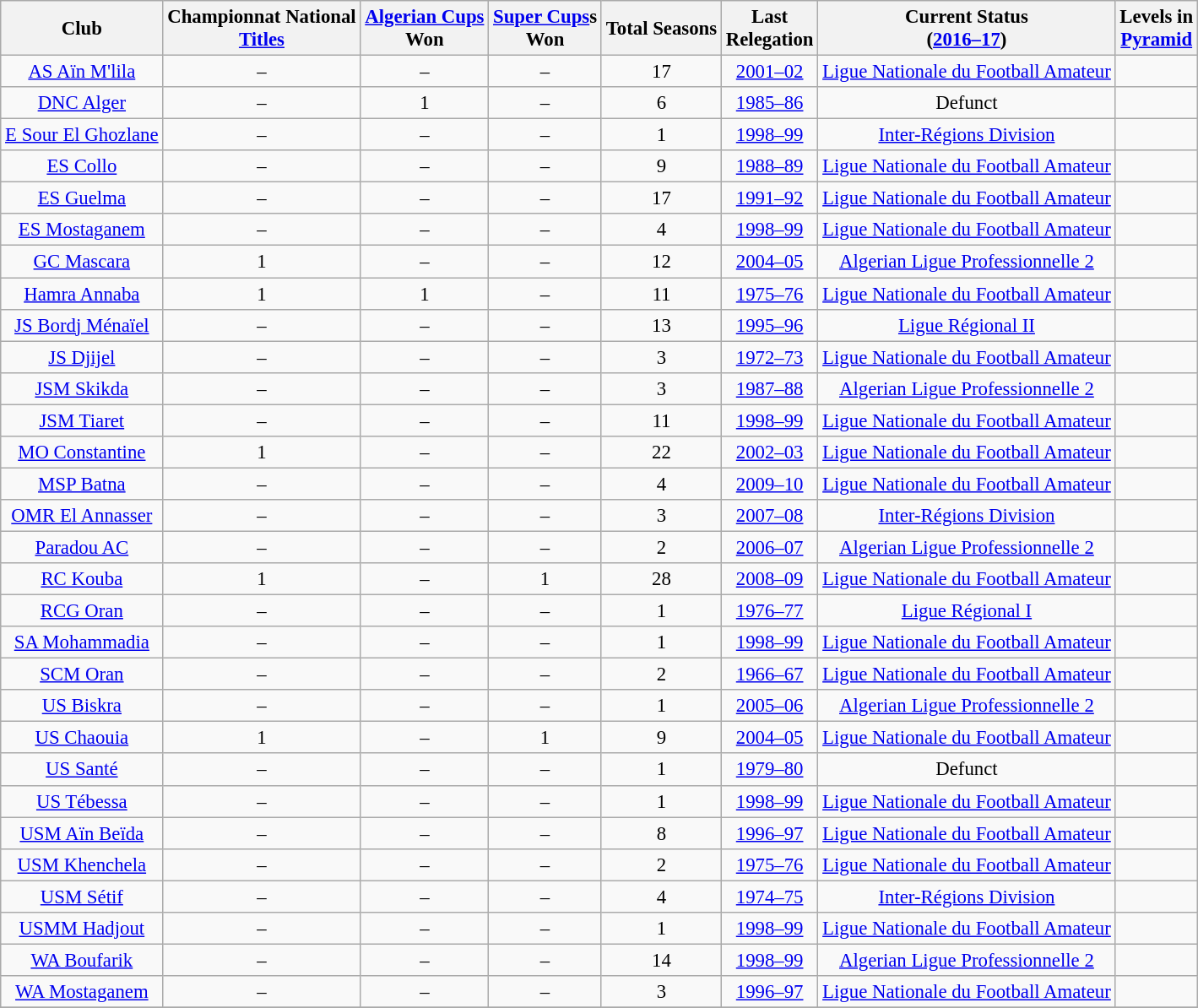<table class="wikitable plainrowheaders sortable" style="text-align:center;font-size:95%">
<tr>
<th>Club</th>
<th>Championnat National<br><a href='#'>Titles</a></th>
<th><a href='#'>Algerian Cups</a><br>Won</th>
<th><a href='#'>Super Cups</a>s<br>Won</th>
<th>Total Seasons</th>
<th>Last<br>Relegation</th>
<th>Current Status<br>(<a href='#'>2016–17</a>)</th>
<th>Levels in<br><a href='#'>Pyramid</a></th>
</tr>
<tr>
<td><a href='#'>AS Aïn M'lila</a></td>
<td>–</td>
<td>–</td>
<td>–</td>
<td>17</td>
<td><a href='#'>2001–02</a></td>
<td><a href='#'>Ligue Nationale du Football Amateur</a></td>
<td></td>
</tr>
<tr>
<td><a href='#'>DNC Alger</a></td>
<td>–</td>
<td>1</td>
<td>–</td>
<td>6</td>
<td><a href='#'>1985–86</a></td>
<td>Defunct</td>
<td></td>
</tr>
<tr>
<td><a href='#'>E Sour El Ghozlane</a></td>
<td>–</td>
<td>–</td>
<td>–</td>
<td>1</td>
<td><a href='#'>1998–99</a></td>
<td><a href='#'>Inter-Régions Division</a></td>
<td></td>
</tr>
<tr>
<td><a href='#'>ES Collo</a></td>
<td>–</td>
<td>–</td>
<td>–</td>
<td>9</td>
<td><a href='#'>1988–89</a></td>
<td><a href='#'>Ligue Nationale du Football Amateur</a></td>
<td></td>
</tr>
<tr>
<td><a href='#'>ES Guelma</a></td>
<td>–</td>
<td>–</td>
<td>–</td>
<td>17</td>
<td><a href='#'>1991–92</a></td>
<td><a href='#'>Ligue Nationale du Football Amateur</a></td>
<td></td>
</tr>
<tr>
<td><a href='#'>ES Mostaganem</a></td>
<td>–</td>
<td>–</td>
<td>–</td>
<td>4</td>
<td><a href='#'>1998–99</a></td>
<td><a href='#'>Ligue Nationale du Football Amateur</a></td>
<td></td>
</tr>
<tr>
<td><a href='#'>GC Mascara</a></td>
<td>1</td>
<td>–</td>
<td>–</td>
<td>12</td>
<td><a href='#'>2004–05</a></td>
<td><a href='#'>Algerian Ligue Professionnelle 2</a></td>
<td></td>
</tr>
<tr>
<td><a href='#'>Hamra Annaba</a></td>
<td>1</td>
<td>1</td>
<td>–</td>
<td>11</td>
<td><a href='#'>1975–76</a></td>
<td><a href='#'>Ligue Nationale du Football Amateur</a></td>
<td></td>
</tr>
<tr>
<td><a href='#'>JS Bordj Ménaïel</a></td>
<td>–</td>
<td>–</td>
<td>–</td>
<td>13</td>
<td><a href='#'>1995–96</a></td>
<td><a href='#'>Ligue Régional II</a></td>
<td></td>
</tr>
<tr>
<td><a href='#'>JS Djijel</a></td>
<td>–</td>
<td>–</td>
<td>–</td>
<td>3</td>
<td><a href='#'>1972–73</a></td>
<td><a href='#'>Ligue Nationale du Football Amateur</a></td>
<td></td>
</tr>
<tr>
<td><a href='#'>JSM Skikda</a></td>
<td>–</td>
<td>–</td>
<td>–</td>
<td>3</td>
<td><a href='#'>1987–88</a></td>
<td><a href='#'>Algerian Ligue Professionnelle 2</a></td>
<td></td>
</tr>
<tr>
<td><a href='#'>JSM Tiaret</a></td>
<td>–</td>
<td>–</td>
<td>–</td>
<td>11</td>
<td><a href='#'>1998–99</a></td>
<td><a href='#'>Ligue Nationale du Football Amateur</a></td>
<td></td>
</tr>
<tr>
<td><a href='#'>MO Constantine</a></td>
<td>1</td>
<td>–</td>
<td>–</td>
<td>22</td>
<td><a href='#'>2002–03</a></td>
<td><a href='#'>Ligue Nationale du Football Amateur</a></td>
<td></td>
</tr>
<tr>
<td><a href='#'>MSP Batna</a></td>
<td>–</td>
<td>–</td>
<td>–</td>
<td>4</td>
<td><a href='#'>2009–10</a></td>
<td><a href='#'>Ligue Nationale du Football Amateur</a></td>
<td></td>
</tr>
<tr>
<td><a href='#'>OMR El Annasser</a></td>
<td>–</td>
<td>–</td>
<td>–</td>
<td>3</td>
<td><a href='#'>2007–08</a></td>
<td><a href='#'>Inter-Régions Division</a></td>
<td></td>
</tr>
<tr>
<td><a href='#'>Paradou AC</a></td>
<td>–</td>
<td>–</td>
<td>–</td>
<td>2</td>
<td><a href='#'>2006–07</a></td>
<td><a href='#'>Algerian Ligue Professionnelle 2</a></td>
<td></td>
</tr>
<tr>
<td><a href='#'>RC Kouba</a></td>
<td>1</td>
<td>–</td>
<td>1</td>
<td>28</td>
<td><a href='#'>2008–09</a></td>
<td><a href='#'>Ligue Nationale du Football Amateur</a></td>
<td></td>
</tr>
<tr>
<td><a href='#'>RCG Oran</a></td>
<td>–</td>
<td>–</td>
<td>–</td>
<td>1</td>
<td><a href='#'>1976–77</a></td>
<td><a href='#'>Ligue Régional I</a></td>
<td></td>
</tr>
<tr>
<td><a href='#'>SA Mohammadia</a></td>
<td>–</td>
<td>–</td>
<td>–</td>
<td>1</td>
<td><a href='#'>1998–99</a></td>
<td><a href='#'>Ligue Nationale du Football Amateur</a></td>
<td></td>
</tr>
<tr>
<td><a href='#'>SCM Oran</a></td>
<td>–</td>
<td>–</td>
<td>–</td>
<td>2</td>
<td><a href='#'>1966–67</a></td>
<td><a href='#'>Ligue Nationale du Football Amateur</a></td>
<td></td>
</tr>
<tr>
<td><a href='#'>US Biskra</a></td>
<td>–</td>
<td>–</td>
<td>–</td>
<td>1</td>
<td><a href='#'>2005–06</a></td>
<td><a href='#'>Algerian Ligue Professionnelle 2</a></td>
<td></td>
</tr>
<tr>
<td><a href='#'>US Chaouia</a></td>
<td>1</td>
<td>–</td>
<td>1</td>
<td>9</td>
<td><a href='#'>2004–05</a></td>
<td><a href='#'>Ligue Nationale du Football Amateur</a></td>
<td></td>
</tr>
<tr>
<td><a href='#'>US Santé</a></td>
<td>–</td>
<td>–</td>
<td>–</td>
<td>1</td>
<td><a href='#'>1979–80</a></td>
<td>Defunct</td>
<td></td>
</tr>
<tr>
<td><a href='#'>US Tébessa</a></td>
<td>–</td>
<td>–</td>
<td>–</td>
<td>1</td>
<td><a href='#'>1998–99</a></td>
<td><a href='#'>Ligue Nationale du Football Amateur</a></td>
<td></td>
</tr>
<tr>
<td><a href='#'>USM Aïn Beïda</a></td>
<td>–</td>
<td>–</td>
<td>–</td>
<td>8</td>
<td><a href='#'>1996–97</a></td>
<td><a href='#'>Ligue Nationale du Football Amateur</a></td>
<td></td>
</tr>
<tr>
<td><a href='#'>USM Khenchela</a></td>
<td>–</td>
<td>–</td>
<td>–</td>
<td>2</td>
<td><a href='#'>1975–76</a></td>
<td><a href='#'>Ligue Nationale du Football Amateur</a></td>
<td></td>
</tr>
<tr>
<td><a href='#'>USM Sétif</a></td>
<td>–</td>
<td>–</td>
<td>–</td>
<td>4</td>
<td><a href='#'>1974–75</a></td>
<td><a href='#'>Inter-Régions Division</a></td>
<td></td>
</tr>
<tr>
<td><a href='#'>USMM Hadjout</a></td>
<td>–</td>
<td>–</td>
<td>–</td>
<td>1</td>
<td><a href='#'>1998–99</a></td>
<td><a href='#'>Ligue Nationale du Football Amateur</a></td>
<td></td>
</tr>
<tr>
<td><a href='#'>WA Boufarik</a></td>
<td>–</td>
<td>–</td>
<td>–</td>
<td>14</td>
<td><a href='#'>1998–99</a></td>
<td><a href='#'>Algerian Ligue Professionnelle 2</a></td>
<td></td>
</tr>
<tr>
<td><a href='#'>WA Mostaganem</a></td>
<td>–</td>
<td>–</td>
<td>–</td>
<td>3</td>
<td><a href='#'>1996–97</a></td>
<td><a href='#'>Ligue Nationale du Football Amateur</a></td>
<td></td>
</tr>
<tr>
</tr>
</table>
